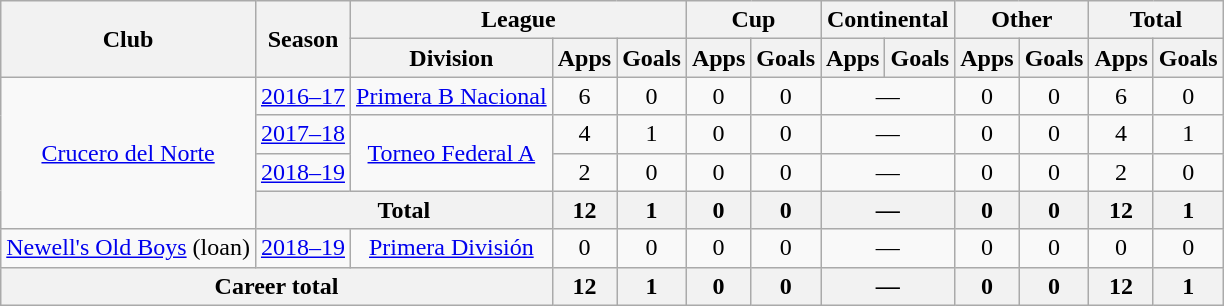<table class="wikitable" style="text-align:center">
<tr>
<th rowspan="2">Club</th>
<th rowspan="2">Season</th>
<th colspan="3">League</th>
<th colspan="2">Cup</th>
<th colspan="2">Continental</th>
<th colspan="2">Other</th>
<th colspan="2">Total</th>
</tr>
<tr>
<th>Division</th>
<th>Apps</th>
<th>Goals</th>
<th>Apps</th>
<th>Goals</th>
<th>Apps</th>
<th>Goals</th>
<th>Apps</th>
<th>Goals</th>
<th>Apps</th>
<th>Goals</th>
</tr>
<tr>
<td rowspan="4"><a href='#'>Crucero del Norte</a></td>
<td><a href='#'>2016–17</a></td>
<td rowspan="1"><a href='#'>Primera B Nacional</a></td>
<td>6</td>
<td>0</td>
<td>0</td>
<td>0</td>
<td colspan="2">—</td>
<td>0</td>
<td>0</td>
<td>6</td>
<td>0</td>
</tr>
<tr>
<td><a href='#'>2017–18</a></td>
<td rowspan="2"><a href='#'>Torneo Federal A</a></td>
<td>4</td>
<td>1</td>
<td>0</td>
<td>0</td>
<td colspan="2">—</td>
<td>0</td>
<td>0</td>
<td>4</td>
<td>1</td>
</tr>
<tr>
<td><a href='#'>2018–19</a></td>
<td>2</td>
<td>0</td>
<td>0</td>
<td>0</td>
<td colspan="2">—</td>
<td>0</td>
<td>0</td>
<td>2</td>
<td>0</td>
</tr>
<tr>
<th colspan="2">Total</th>
<th>12</th>
<th>1</th>
<th>0</th>
<th>0</th>
<th colspan="2">—</th>
<th>0</th>
<th>0</th>
<th>12</th>
<th>1</th>
</tr>
<tr>
<td rowspan="1"><a href='#'>Newell's Old Boys</a> (loan)</td>
<td><a href='#'>2018–19</a></td>
<td rowspan="1"><a href='#'>Primera División</a></td>
<td>0</td>
<td>0</td>
<td>0</td>
<td>0</td>
<td colspan="2">—</td>
<td>0</td>
<td>0</td>
<td>0</td>
<td>0</td>
</tr>
<tr>
<th colspan="3">Career total</th>
<th>12</th>
<th>1</th>
<th>0</th>
<th>0</th>
<th colspan="2">—</th>
<th>0</th>
<th>0</th>
<th>12</th>
<th>1</th>
</tr>
</table>
